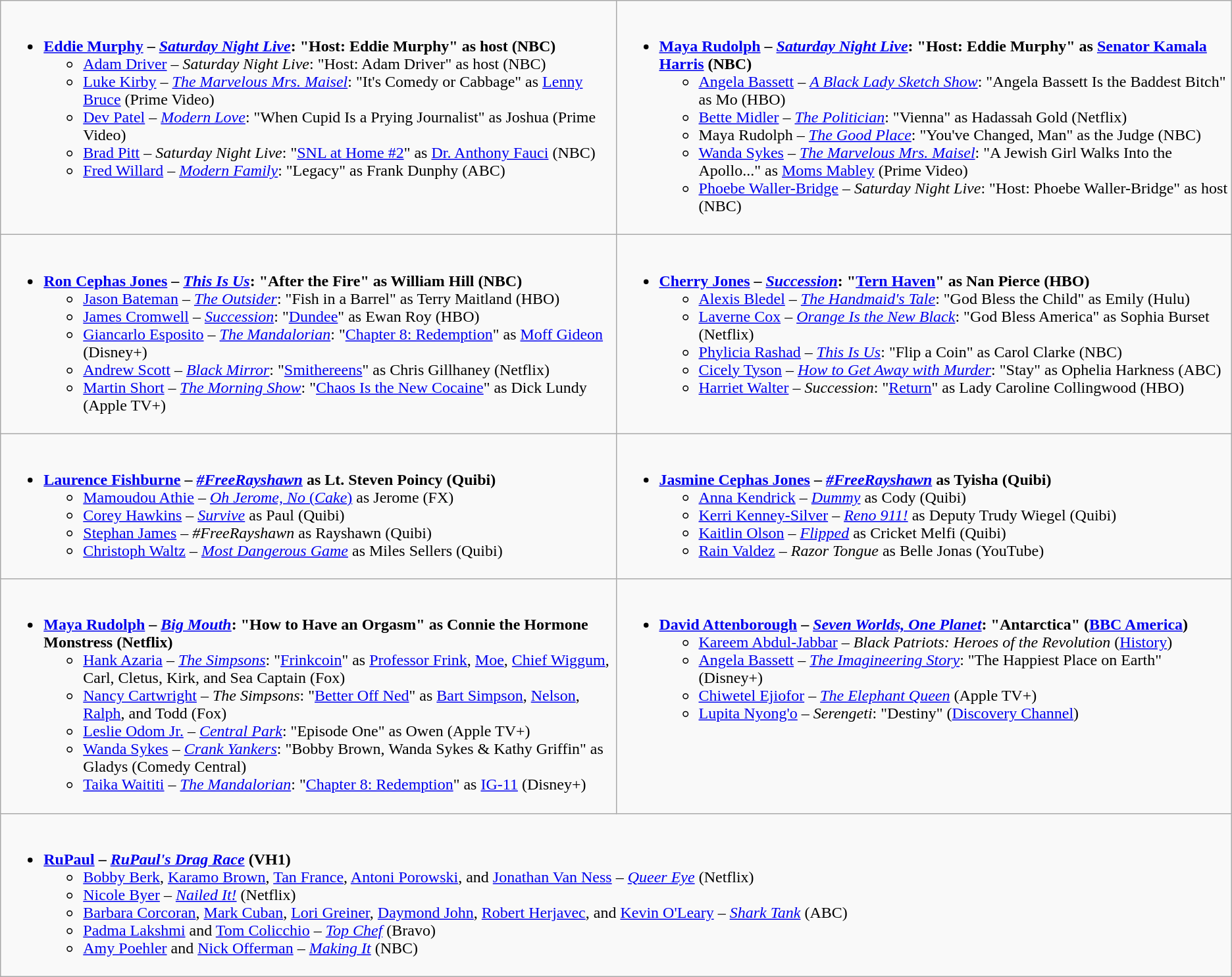<table class="wikitable">
<tr>
<td style="vertical-align:top;" width="50%"><br><ul><li><strong><a href='#'>Eddie Murphy</a> – <em><a href='#'>Saturday Night Live</a></em>: "Host: Eddie Murphy" as host (NBC)</strong><ul><li><a href='#'>Adam Driver</a> – <em>Saturday Night Live</em>: "Host: Adam Driver" as host (NBC)</li><li><a href='#'>Luke Kirby</a> – <em><a href='#'>The Marvelous Mrs. Maisel</a></em>: "It's Comedy or Cabbage" as <a href='#'>Lenny Bruce</a> (Prime Video)</li><li><a href='#'>Dev Patel</a> – <em><a href='#'>Modern Love</a></em>: "When Cupid Is a Prying Journalist" as Joshua (Prime Video)</li><li><a href='#'>Brad Pitt</a> – <em>Saturday Night Live</em>: "<a href='#'>SNL at Home #2</a>" as <a href='#'>Dr. Anthony Fauci</a> (NBC)</li><li><a href='#'>Fred Willard</a> – <em><a href='#'>Modern Family</a></em>: "Legacy" as Frank Dunphy (ABC)</li></ul></li></ul></td>
<td style="vertical-align:top;" width="50%"><br><ul><li><strong><a href='#'>Maya Rudolph</a> – <em><a href='#'>Saturday Night Live</a></em>: "Host: Eddie Murphy" as <a href='#'>Senator Kamala Harris</a> (NBC)</strong><ul><li><a href='#'>Angela Bassett</a> – <em><a href='#'>A Black Lady Sketch Show</a></em>: "Angela Bassett Is the Baddest Bitch" as Mo (HBO)</li><li><a href='#'>Bette Midler</a> – <em><a href='#'>The Politician</a></em>: "Vienna" as Hadassah Gold (Netflix)</li><li>Maya Rudolph – <em><a href='#'>The Good Place</a></em>: "You've Changed, Man" as the Judge (NBC)</li><li><a href='#'>Wanda Sykes</a> – <em><a href='#'>The Marvelous Mrs. Maisel</a></em>: "A Jewish Girl Walks Into the Apollo..." as <a href='#'>Moms Mabley</a> (Prime Video)</li><li><a href='#'>Phoebe Waller-Bridge</a> – <em>Saturday Night Live</em>: "Host: Phoebe Waller-Bridge" as host (NBC)</li></ul></li></ul></td>
</tr>
<tr>
<td style="vertical-align:top;" width="50%"><br><ul><li><strong><a href='#'>Ron Cephas Jones</a> – <em><a href='#'>This Is Us</a></em>: "After the Fire" as William Hill (NBC)</strong><ul><li><a href='#'>Jason Bateman</a> – <em><a href='#'>The Outsider</a></em>: "Fish in a Barrel" as Terry Maitland (HBO)</li><li><a href='#'>James Cromwell</a> – <em><a href='#'>Succession</a></em>: "<a href='#'>Dundee</a>" as Ewan Roy (HBO)</li><li><a href='#'>Giancarlo Esposito</a> – <em><a href='#'>The Mandalorian</a></em>: "<a href='#'>Chapter 8: Redemption</a>" as <a href='#'>Moff Gideon</a> (Disney+)</li><li><a href='#'>Andrew Scott</a> – <em><a href='#'>Black Mirror</a></em>: "<a href='#'>Smithereens</a>" as Chris Gillhaney (Netflix)</li><li><a href='#'>Martin Short</a> – <em><a href='#'>The Morning Show</a></em>: "<a href='#'>Chaos Is the New Cocaine</a>" as Dick Lundy (Apple TV+)</li></ul></li></ul></td>
<td style="vertical-align:top;" width="50%"><br><ul><li><strong><a href='#'>Cherry Jones</a> – <em><a href='#'>Succession</a></em>: "<a href='#'>Tern Haven</a>" as Nan Pierce (HBO)</strong><ul><li><a href='#'>Alexis Bledel</a> – <em><a href='#'>The Handmaid's Tale</a></em>: "God Bless the Child" as Emily (Hulu)</li><li><a href='#'>Laverne Cox</a> – <em><a href='#'>Orange Is the New Black</a></em>: "God Bless America" as Sophia Burset (Netflix)</li><li><a href='#'>Phylicia Rashad</a> – <em><a href='#'>This Is Us</a></em>: "Flip a Coin" as Carol Clarke (NBC)</li><li><a href='#'>Cicely Tyson</a> – <em><a href='#'>How to Get Away with Murder</a></em>: "Stay" as Ophelia Harkness (ABC)</li><li><a href='#'>Harriet Walter</a> – <em>Succession</em>: "<a href='#'>Return</a>" as Lady Caroline Collingwood (HBO)</li></ul></li></ul></td>
</tr>
<tr>
<td style="vertical-align:top;" width="50%"><br><ul><li><strong><a href='#'>Laurence Fishburne</a> – <em><a href='#'>#FreeRayshawn</a></em> as Lt. Steven Poincy (Quibi)</strong><ul><li><a href='#'>Mamoudou Athie</a> – <a href='#'><em>Oh Jerome, No</em> (<em>Cake</em>)</a> as Jerome (FX)</li><li><a href='#'>Corey Hawkins</a> – <em><a href='#'>Survive</a></em> as Paul (Quibi)</li><li><a href='#'>Stephan James</a> – <em>#FreeRayshawn</em> as Rayshawn (Quibi)</li><li><a href='#'>Christoph Waltz</a> – <em><a href='#'>Most Dangerous Game</a></em> as Miles Sellers (Quibi)</li></ul></li></ul></td>
<td style="vertical-align:top;" width="50%"><br><ul><li><strong><a href='#'>Jasmine Cephas Jones</a> – <em><a href='#'>#FreeRayshawn</a></em> as Tyisha (Quibi)</strong><ul><li><a href='#'>Anna Kendrick</a> – <em><a href='#'>Dummy</a></em> as Cody (Quibi)</li><li><a href='#'>Kerri Kenney-Silver</a> – <em><a href='#'>Reno 911!</a></em> as Deputy Trudy Wiegel (Quibi)</li><li><a href='#'>Kaitlin Olson</a> – <em><a href='#'>Flipped</a></em> as Cricket Melfi (Quibi)</li><li><a href='#'>Rain Valdez</a> – <em>Razor Tongue</em> as Belle Jonas (YouTube)</li></ul></li></ul></td>
</tr>
<tr>
<td style="vertical-align:top;" width="50%"><br><ul><li><strong><a href='#'>Maya Rudolph</a> – <em><a href='#'>Big Mouth</a></em>: "How to Have an Orgasm" as Connie the Hormone Monstress (Netflix)</strong><ul><li><a href='#'>Hank Azaria</a> – <em><a href='#'>The Simpsons</a></em>: "<a href='#'>Frinkcoin</a>" as <a href='#'>Professor Frink</a>, <a href='#'>Moe</a>, <a href='#'>Chief Wiggum</a>, Carl, Cletus, Kirk, and Sea Captain (Fox)</li><li><a href='#'>Nancy Cartwright</a> – <em>The Simpsons</em>: "<a href='#'>Better Off Ned</a>" as <a href='#'>Bart Simpson</a>, <a href='#'>Nelson</a>, <a href='#'>Ralph</a>, and Todd (Fox)</li><li><a href='#'>Leslie Odom Jr.</a> – <em><a href='#'>Central Park</a></em>: "Episode One" as Owen (Apple TV+)</li><li><a href='#'>Wanda Sykes</a> – <em><a href='#'>Crank Yankers</a></em>: "Bobby Brown, Wanda Sykes & Kathy Griffin" as Gladys (Comedy Central)</li><li><a href='#'>Taika Waititi</a> – <em><a href='#'>The Mandalorian</a></em>: "<a href='#'>Chapter 8: Redemption</a>" as <a href='#'>IG-11</a> (Disney+)</li></ul></li></ul></td>
<td style="vertical-align:top;" width="50%"><br><ul><li><strong><a href='#'>David Attenborough</a> – <em><a href='#'>Seven Worlds, One Planet</a></em>: "Antarctica" (<a href='#'>BBC America</a>)</strong><ul><li><a href='#'>Kareem Abdul-Jabbar</a> – <em>Black Patriots: Heroes of the Revolution</em> (<a href='#'>History</a>)</li><li><a href='#'>Angela Bassett</a> – <em><a href='#'>The Imagineering Story</a></em>: "The Happiest Place on Earth" (Disney+)</li><li><a href='#'>Chiwetel Ejiofor</a> – <em><a href='#'>The Elephant Queen</a></em> (Apple TV+)</li><li><a href='#'>Lupita Nyong'o</a> – <em>Serengeti</em>: "Destiny" (<a href='#'>Discovery Channel</a>)</li></ul></li></ul></td>
</tr>
<tr>
<td style="vertical-align:top;" width="50%" colspan="2"><br><ul><li><strong><a href='#'>RuPaul</a> – <em><a href='#'>RuPaul's Drag Race</a></em> (VH1)</strong><ul><li><a href='#'>Bobby Berk</a>, <a href='#'>Karamo Brown</a>, <a href='#'>Tan France</a>, <a href='#'>Antoni Porowski</a>, and <a href='#'>Jonathan Van Ness</a> – <em><a href='#'>Queer Eye</a></em> (Netflix)</li><li><a href='#'>Nicole Byer</a> – <em><a href='#'>Nailed It!</a></em> (Netflix)</li><li><a href='#'>Barbara Corcoran</a>, <a href='#'>Mark Cuban</a>, <a href='#'>Lori Greiner</a>, <a href='#'>Daymond John</a>, <a href='#'>Robert Herjavec</a>, and <a href='#'>Kevin O'Leary</a> – <em><a href='#'>Shark Tank</a></em> (ABC)</li><li><a href='#'>Padma Lakshmi</a> and <a href='#'>Tom Colicchio</a> – <em><a href='#'>Top Chef</a></em> (Bravo)</li><li><a href='#'>Amy Poehler</a> and <a href='#'>Nick Offerman</a> – <em><a href='#'>Making It</a></em> (NBC)</li></ul></li></ul></td>
</tr>
</table>
